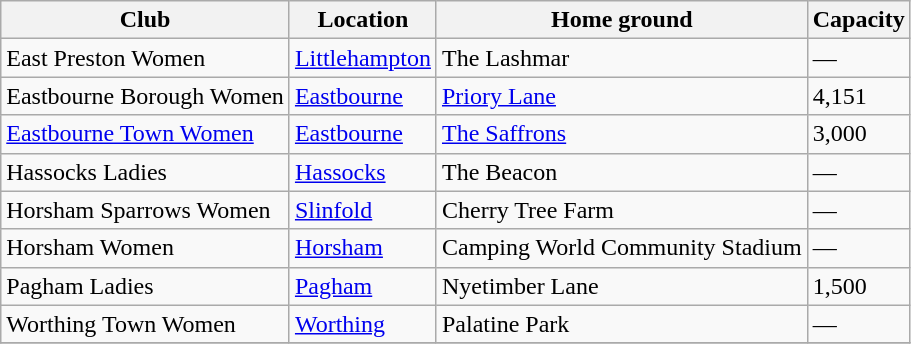<table class="wikitable" border="1">
<tr>
<th>Club</th>
<th>Location</th>
<th>Home ground</th>
<th>Capacity</th>
</tr>
<tr>
<td>East Preston Women</td>
<td><a href='#'>Littlehampton</a> </td>
<td>The Lashmar</td>
<td>—</td>
</tr>
<tr>
<td>Eastbourne Borough Women</td>
<td><a href='#'>Eastbourne</a> </td>
<td><a href='#'>Priory Lane</a></td>
<td>4,151</td>
</tr>
<tr>
<td><a href='#'>Eastbourne Town Women</a></td>
<td><a href='#'>Eastbourne</a></td>
<td><a href='#'>The Saffrons</a></td>
<td>3,000</td>
</tr>
<tr>
<td>Hassocks Ladies</td>
<td><a href='#'>Hassocks</a></td>
<td>The Beacon</td>
<td>—</td>
</tr>
<tr>
<td>Horsham Sparrows Women</td>
<td><a href='#'>Slinfold</a></td>
<td>Cherry Tree Farm</td>
<td>—</td>
</tr>
<tr>
<td>Horsham Women</td>
<td><a href='#'>Horsham</a></td>
<td>Camping World Community Stadium</td>
<td>—</td>
</tr>
<tr>
<td>Pagham Ladies</td>
<td><a href='#'>Pagham</a></td>
<td>Nyetimber Lane</td>
<td>1,500</td>
</tr>
<tr>
<td>Worthing Town Women</td>
<td><a href='#'>Worthing</a></td>
<td>Palatine Park</td>
<td>—</td>
</tr>
<tr>
</tr>
</table>
